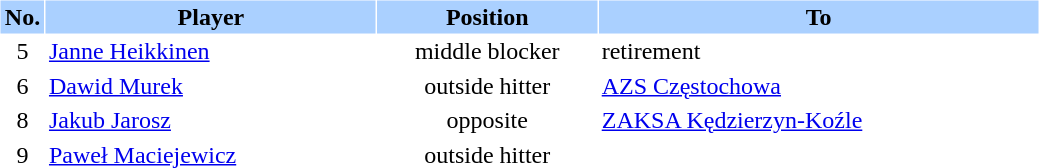<table border="0" cellspacing="1" cellpadding="2">
<tr bgcolor=#AAD0FF>
<th width=4%>No.</th>
<th width=30%>Player</th>
<th width=20%>Position</th>
<th width=40%>To</th>
</tr>
<tr>
<td align=center>5</td>
<td> <a href='#'>Janne Heikkinen</a></td>
<td align=center>middle blocker</td>
<td>retirement</td>
</tr>
<tr>
<td align=center>6</td>
<td> <a href='#'>Dawid Murek</a></td>
<td align=center>outside hitter</td>
<td><a href='#'>AZS Częstochowa</a></td>
</tr>
<tr>
<td align=center>8</td>
<td> <a href='#'>Jakub Jarosz</a></td>
<td align=center>opposite</td>
<td><a href='#'>ZAKSA Kędzierzyn-Koźle</a></td>
</tr>
<tr>
<td align=center>9</td>
<td> <a href='#'>Paweł Maciejewicz</a></td>
<td align=center>outside hitter</td>
<td></td>
</tr>
<tr>
</tr>
</table>
